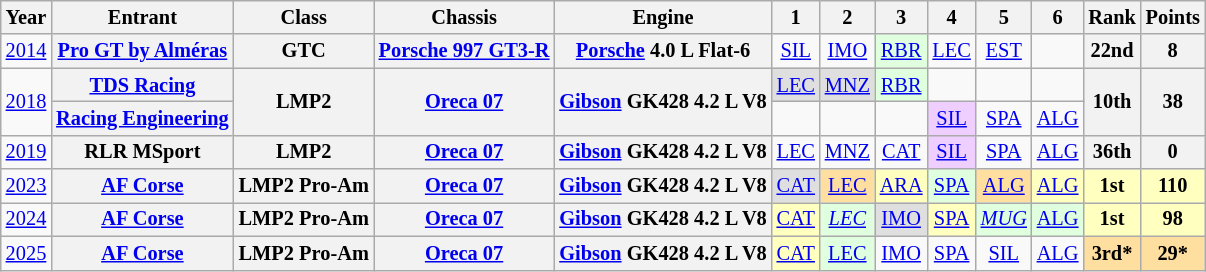<table class="wikitable" style="text-align:center; font-size:85%">
<tr>
<th>Year</th>
<th>Entrant</th>
<th>Class</th>
<th>Chassis</th>
<th>Engine</th>
<th>1</th>
<th>2</th>
<th>3</th>
<th>4</th>
<th>5</th>
<th>6</th>
<th>Rank</th>
<th>Points</th>
</tr>
<tr>
<td><a href='#'>2014</a></td>
<th nowrap><a href='#'>Pro GT by Alméras</a></th>
<th>GTC</th>
<th nowrap><a href='#'>Porsche 997 GT3-R</a></th>
<th nowrap><a href='#'>Porsche</a> 4.0 L Flat-6</th>
<td><a href='#'>SIL</a></td>
<td><a href='#'>IMO</a></td>
<td style="background:#DFFFDF;"><a href='#'>RBR</a><br></td>
<td><a href='#'>LEC</a></td>
<td><a href='#'>EST</a></td>
<td></td>
<th>22nd</th>
<th>8</th>
</tr>
<tr>
<td rowspan=2><a href='#'>2018</a></td>
<th nowrap><a href='#'>TDS Racing</a></th>
<th rowspan=2>LMP2</th>
<th rowspan=2 nowrap><a href='#'>Oreca 07</a></th>
<th rowspan=2 nowrap><a href='#'>Gibson</a> GK428 4.2 L V8</th>
<td style="background:#DFDFDF;"><a href='#'>LEC</a><br></td>
<td style="background:#DFDFDF;"><a href='#'>MNZ</a><br></td>
<td style="background:#DFFFDF;"><a href='#'>RBR</a><br></td>
<td></td>
<td></td>
<td></td>
<th rowspan=2>10th</th>
<th rowspan=2>38</th>
</tr>
<tr>
<th nowrap><a href='#'>Racing Engineering</a></th>
<td></td>
<td></td>
<td></td>
<td style="background:#EFCFFF;"><a href='#'>SIL</a><br></td>
<td><a href='#'>SPA</a></td>
<td><a href='#'>ALG</a></td>
</tr>
<tr>
<td><a href='#'>2019</a></td>
<th nowrap>RLR MSport</th>
<th>LMP2</th>
<th nowrap><a href='#'>Oreca 07</a></th>
<th nowrap><a href='#'>Gibson</a> GK428 4.2 L V8</th>
<td><a href='#'>LEC</a></td>
<td><a href='#'>MNZ</a></td>
<td><a href='#'>CAT</a></td>
<td style="background:#EFCFFF;"><a href='#'>SIL</a><br></td>
<td><a href='#'>SPA</a></td>
<td><a href='#'>ALG</a></td>
<th>36th</th>
<th>0</th>
</tr>
<tr>
<td><a href='#'>2023</a></td>
<th nowrap><a href='#'>AF Corse</a></th>
<th nowrap>LMP2 Pro-Am</th>
<th nowrap><a href='#'>Oreca 07</a></th>
<th nowrap><a href='#'>Gibson</a> GK428 4.2 L V8</th>
<td style="background:#DFDFDF;"><a href='#'>CAT</a><br></td>
<td style="background:#FFDF9F;"><a href='#'>LEC</a><br></td>
<td style="background:#FFFFBF;"><a href='#'>ARA</a><br></td>
<td style="background:#DFFFDF;"><a href='#'>SPA</a><br></td>
<td style="background:#FFDF9F;"><a href='#'>ALG</a><br></td>
<td style="background:#FFFFBF;"><a href='#'>ALG</a><br></td>
<th style="background:#FFFFBF;">1st</th>
<th style="background:#FFFFBF;">110</th>
</tr>
<tr>
<td><a href='#'>2024</a></td>
<th nowrap><a href='#'>AF Corse</a></th>
<th nowrap>LMP2 Pro-Am</th>
<th nowrap><a href='#'>Oreca 07</a></th>
<th nowrap><a href='#'>Gibson</a> GK428 4.2 L V8</th>
<td style="background:#FFFFBF;"><a href='#'>CAT</a><br></td>
<td style="background:#DFFFDF;"><em><a href='#'>LEC</a></em><br></td>
<td style="background:#DFDFDF;"><a href='#'>IMO</a><br></td>
<td style="background:#FFFFBF;"><a href='#'>SPA</a><br></td>
<td style="background:#DFFFDF;"><em><a href='#'>MUG</a></em><br></td>
<td style="background:#DFFFDF;"><a href='#'>ALG</a><br></td>
<th style="background:#FFFFBF;">1st</th>
<th style="background:#FFFFBF;">98</th>
</tr>
<tr>
<td><a href='#'>2025</a></td>
<th><a href='#'>AF Corse</a></th>
<th>LMP2 Pro-Am</th>
<th><a href='#'>Oreca 07</a></th>
<th><a href='#'>Gibson</a> GK428 4.2 L V8</th>
<td style="background:#FFFFBF;"><a href='#'>CAT</a><br></td>
<td style="background:#DFFFDF;"><a href='#'>LEC</a><br></td>
<td style="background:#;"><a href='#'>IMO</a><br></td>
<td style="background:#;"><a href='#'>SPA</a><br></td>
<td style="background:#;"><a href='#'>SIL</a><br></td>
<td style="background:#;"><a href='#'>ALG</a><br></td>
<th style="background:#FFDF9F;">3rd*</th>
<th style="background:#FFDF9F;">29*</th>
</tr>
</table>
